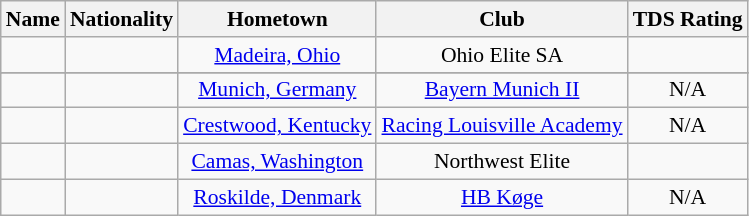<table class="wikitable" style="font-size:90%; text-align: center;" border="1">
<tr>
<th>Name</th>
<th>Nationality</th>
<th>Hometown</th>
<th>Club</th>
<th>TDS Rating</th>
</tr>
<tr>
<td></td>
<td></td>
<td><a href='#'>Madeira, Ohio</a></td>
<td>Ohio Elite SA</td>
<td></td>
</tr>
<tr>
</tr>
<tr>
<td></td>
<td></td>
<td><a href='#'>Munich, Germany</a></td>
<td><a href='#'>Bayern Munich II</a></td>
<td>N/A</td>
</tr>
<tr>
<td></td>
<td></td>
<td><a href='#'>Crestwood, Kentucky</a></td>
<td><a href='#'>Racing Louisville Academy</a></td>
<td>N/A</td>
</tr>
<tr>
<td></td>
<td></td>
<td><a href='#'>Camas, Washington</a></td>
<td>Northwest Elite</td>
<td></td>
</tr>
<tr>
<td></td>
<td></td>
<td><a href='#'>Roskilde, Denmark</a></td>
<td><a href='#'>HB Køge</a></td>
<td>N/A</td>
</tr>
</table>
